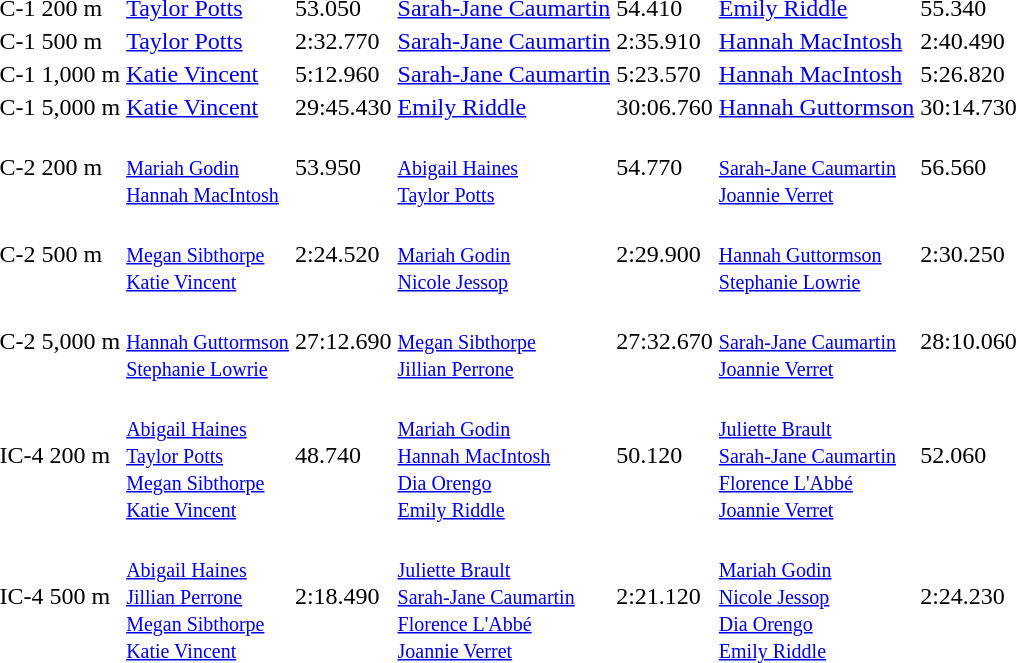<table>
<tr>
<td>C-1 200 m</td>
<td><a href='#'>Taylor Potts</a><br> </td>
<td>53.050</td>
<td><a href='#'>Sarah-Jane Caumartin</a> <br> </td>
<td>54.410</td>
<td><a href='#'>Emily Riddle</a><br></td>
<td>55.340</td>
</tr>
<tr>
<td>C-1 500 m</td>
<td><a href='#'>Taylor Potts</a><br> </td>
<td>2:32.770</td>
<td><a href='#'>Sarah-Jane Caumartin</a> <br> </td>
<td>2:35.910</td>
<td><a href='#'>Hannah MacIntosh</a> <br> </td>
<td>2:40.490</td>
</tr>
<tr>
<td>C-1 1,000 m</td>
<td><a href='#'>Katie Vincent</a><br> </td>
<td>5:12.960</td>
<td><a href='#'>Sarah-Jane Caumartin</a> <br> </td>
<td>5:23.570</td>
<td><a href='#'>Hannah MacIntosh</a> <br> </td>
<td>5:26.820</td>
</tr>
<tr>
<td>C-1 5,000 m</td>
<td><a href='#'>Katie Vincent</a><br> </td>
<td>29:45.430</td>
<td><a href='#'>Emily Riddle</a><br></td>
<td>30:06.760</td>
<td><a href='#'>Hannah Guttormson</a><br></td>
<td>30:14.730</td>
</tr>
<tr>
<td>C-2 200 m</td>
<td><br> <small><a href='#'>Mariah Godin</a><br><a href='#'>Hannah MacIntosh</a> </small></td>
<td>53.950</td>
<td><br><small><a href='#'>Abigail Haines</a><br><a href='#'>Taylor Potts</a></small><br></td>
<td>54.770</td>
<td><br><small><a href='#'>Sarah-Jane Caumartin</a><br><a href='#'>Joannie Verret</a> </small><br></td>
<td>56.560</td>
</tr>
<tr>
<td>C-2 500 m</td>
<td><br><small><a href='#'>Megan Sibthorpe</a><br><a href='#'>Katie Vincent</a></small></td>
<td>2:24.520</td>
<td><br> <small><a href='#'>Mariah Godin</a><br><a href='#'>Nicole Jessop</a> </small></td>
<td>2:29.900</td>
<td><br> <small><a href='#'>Hannah Guttormson</a><br><a href='#'>Stephanie Lowrie</a> </small></td>
<td>2:30.250</td>
</tr>
<tr>
<td>C-2 5,000 m</td>
<td><br> <small><a href='#'>Hannah Guttormson</a><br><a href='#'>Stephanie Lowrie</a> </small></td>
<td>27:12.690</td>
<td><br><small><a href='#'>Megan Sibthorpe</a><br><a href='#'>Jillian Perrone</a></small></td>
<td>27:32.670</td>
<td><br><small><a href='#'>Sarah-Jane Caumartin</a><br><a href='#'>Joannie Verret</a> </small><br></td>
<td>28:10.060</td>
</tr>
<tr>
<td>IC-4 200 m</td>
<td><br><small><a href='#'>Abigail Haines</a><br><a href='#'>Taylor Potts</a><br><a href='#'>Megan Sibthorpe</a><br><a href='#'>Katie Vincent</a> </small></td>
<td>48.740</td>
<td><br><small><a href='#'>Mariah Godin</a><br><a href='#'>Hannah MacIntosh</a><br><a href='#'>Dia Orengo</a><br><a href='#'>Emily Riddle</a> </small></td>
<td>50.120</td>
<td><br><small><a href='#'>Juliette Brault</a><br><a href='#'>Sarah-Jane Caumartin</a><br><a href='#'>Florence L'Abbé</a><br><a href='#'>Joannie Verret</a> </small></td>
<td>52.060</td>
</tr>
<tr>
<td>IC-4 500 m</td>
<td><br><small><a href='#'>Abigail Haines</a><br><a href='#'>Jillian Perrone</a><br><a href='#'>Megan Sibthorpe</a><br><a href='#'>Katie Vincent</a> </small></td>
<td>2:18.490</td>
<td><br><small><a href='#'>Juliette Brault</a><br><a href='#'>Sarah-Jane Caumartin</a><br><a href='#'>Florence L'Abbé</a><br><a href='#'>Joannie Verret</a> </small><br></td>
<td>2:21.120</td>
<td><br><small><a href='#'>Mariah Godin</a><br><a href='#'>Nicole Jessop</a><br><a href='#'>Dia Orengo</a><br><a href='#'>Emily Riddle</a> </small></td>
<td>2:24.230</td>
</tr>
</table>
